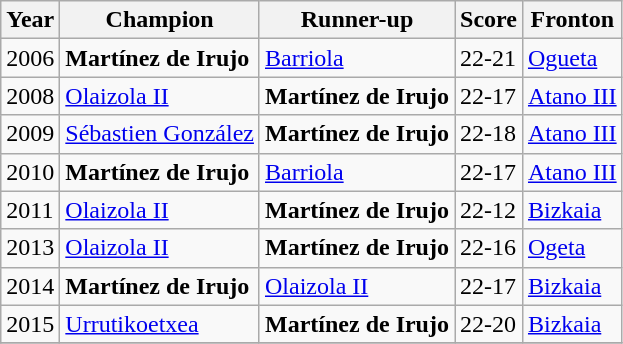<table class="wikitable">
<tr>
<th>Year</th>
<th>Champion</th>
<th>Runner-up</th>
<th>Score</th>
<th>Fronton</th>
</tr>
<tr>
<td>2006</td>
<td><strong>Martínez de Irujo</strong></td>
<td><a href='#'>Barriola</a></td>
<td>22-21</td>
<td><a href='#'>Ogueta</a></td>
</tr>
<tr>
<td>2008</td>
<td><a href='#'>Olaizola II</a></td>
<td><strong>Martínez de Irujo</strong></td>
<td>22-17</td>
<td><a href='#'>Atano III</a></td>
</tr>
<tr>
<td>2009</td>
<td><a href='#'>Sébastien González</a></td>
<td><strong>Martínez de Irujo</strong></td>
<td>22-18</td>
<td><a href='#'>Atano III</a></td>
</tr>
<tr>
<td>2010</td>
<td><strong>Martínez de Irujo</strong></td>
<td><a href='#'>Barriola</a></td>
<td>22-17</td>
<td><a href='#'>Atano III</a></td>
</tr>
<tr>
<td>2011</td>
<td><a href='#'>Olaizola II</a></td>
<td><strong>Martínez de Irujo</strong></td>
<td>22-12</td>
<td><a href='#'>Bizkaia</a></td>
</tr>
<tr>
<td>2013</td>
<td><a href='#'>Olaizola II</a></td>
<td><strong>Martínez de Irujo</strong></td>
<td>22-16</td>
<td><a href='#'>Ogeta</a></td>
</tr>
<tr>
<td>2014</td>
<td><strong>Martínez de Irujo</strong></td>
<td><a href='#'>Olaizola II</a></td>
<td>22-17</td>
<td><a href='#'>Bizkaia</a></td>
</tr>
<tr>
<td>2015</td>
<td><a href='#'>Urrutikoetxea</a></td>
<td><strong>Martínez de Irujo</strong></td>
<td>22-20</td>
<td><a href='#'>Bizkaia</a></td>
</tr>
<tr>
</tr>
</table>
